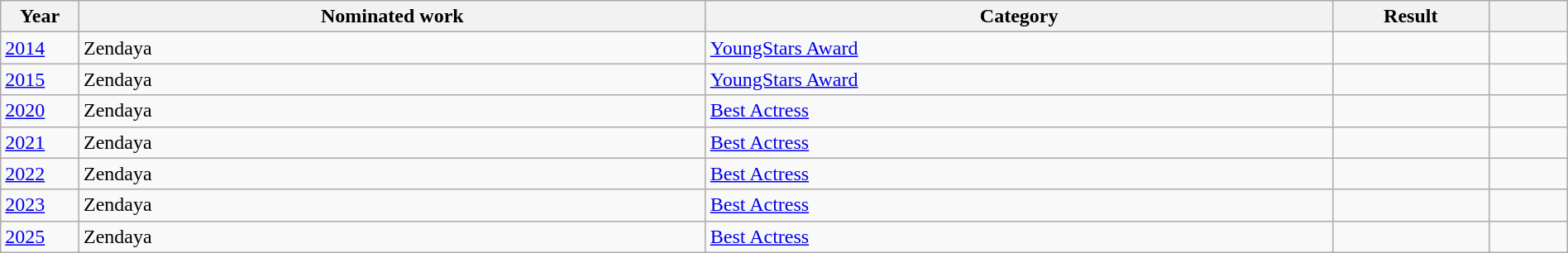<table class="wikitable plainrowheaders" style="width:100%;">
<tr>
<th scope="col" style="width:5%;">Year</th>
<th scope="col" style="width:40%;">Nominated work</th>
<th scope="col" style="width:40%;">Category</th>
<th scope="col" style="width:10%;">Result</th>
<th scope="col" style="width:5%;"></th>
</tr>
<tr>
<td><a href='#'>2014</a></td>
<td>Zendaya</td>
<td><a href='#'>YoungStars Award</a></td>
<td></td>
<td style="text-align:center;"></td>
</tr>
<tr>
<td><a href='#'>2015</a></td>
<td>Zendaya</td>
<td><a href='#'>YoungStars Award</a></td>
<td></td>
<td style="text-align:center;"></td>
</tr>
<tr>
<td><a href='#'>2020</a></td>
<td>Zendaya</td>
<td><a href='#'>Best Actress</a></td>
<td></td>
<td style="text-align:center;"></td>
</tr>
<tr>
<td><a href='#'>2021</a></td>
<td>Zendaya</td>
<td><a href='#'>Best Actress</a></td>
<td></td>
<td style="text-align:center;"></td>
</tr>
<tr>
<td><a href='#'>2022</a></td>
<td>Zendaya</td>
<td><a href='#'>Best Actress</a></td>
<td></td>
<td style="text-align:center;"></td>
</tr>
<tr>
<td><a href='#'>2023</a></td>
<td>Zendaya</td>
<td><a href='#'>Best Actress</a></td>
<td></td>
<td style="text-align:center;"></td>
</tr>
<tr>
<td><a href='#'>2025</a></td>
<td>Zendaya</td>
<td><a href='#'>Best Actress</a></td>
<td></td>
<td style="text-align: center;"></td>
</tr>
</table>
